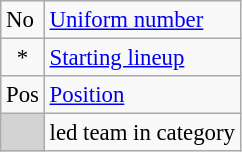<table class="wikitable plainrowheaders" style="text-align:left; font-size: 95%;">
<tr>
<td>No</td>
<td><a href='#'>Uniform number</a></td>
</tr>
<tr>
<td align=center>*</td>
<td><a href='#'>Starting lineup</a></td>
</tr>
<tr>
<td>Pos</td>
<td><a href='#'>Position</a></td>
</tr>
<tr>
<td bgcolor=lightgrey> </td>
<td>led team in category</td>
</tr>
</table>
